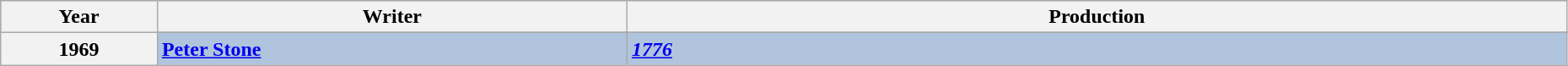<table class="wikitable" style="width:98%;">
<tr style="background:#bebebe;">
<th style="width:10%;">Year</th>
<th style="width:30%;">Writer</th>
<th style="width:60%;">Production</th>
</tr>
<tr>
<th rowspan="2" align="center">1969</th>
</tr>
<tr style="background:#B0C4DE">
<td><strong><a href='#'>Peter Stone</a></strong></td>
<td><strong><em><a href='#'>1776</a><em> <strong></td>
</tr>
</table>
